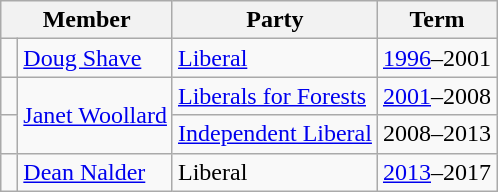<table class="wikitable">
<tr>
<th colspan="2">Member</th>
<th>Party</th>
<th>Term</th>
</tr>
<tr>
<td> </td>
<td><a href='#'>Doug Shave</a></td>
<td><a href='#'>Liberal</a></td>
<td><a href='#'>1996</a>–2001</td>
</tr>
<tr>
<td> </td>
<td rowspan="2"><a href='#'>Janet Woollard</a></td>
<td><a href='#'>Liberals for Forests</a></td>
<td><a href='#'>2001</a>–2008</td>
</tr>
<tr>
<td> </td>
<td><a href='#'>Independent Liberal</a></td>
<td>2008–2013</td>
</tr>
<tr>
<td> </td>
<td><a href='#'>Dean Nalder</a></td>
<td>Liberal</td>
<td><a href='#'>2013</a>–2017</td>
</tr>
</table>
